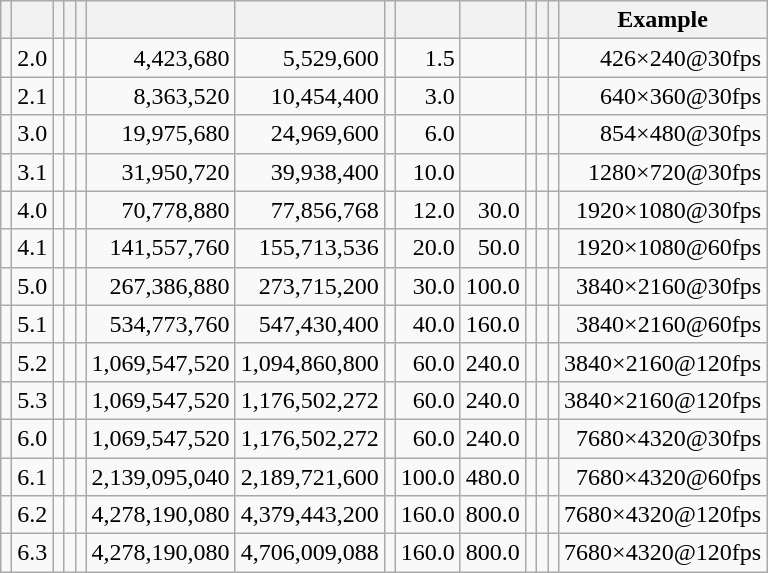<table class="wikitable" style="text-align: right;">
<tr>
<th></th>
<th></th>
<th></th>
<th></th>
<th></th>
<th></th>
<th></th>
<th></th>
<th></th>
<th></th>
<th></th>
<th></th>
<th></th>
<th>Example</th>
</tr>
<tr>
<td></td>
<td>2.0</td>
<td></td>
<td></td>
<td></td>
<td>4,423,680</td>
<td>5,529,600</td>
<td></td>
<td>1.5</td>
<td></td>
<td></td>
<td></td>
<td></td>
<td>426×240@30fps</td>
</tr>
<tr>
<td></td>
<td>2.1</td>
<td></td>
<td></td>
<td></td>
<td>8,363,520</td>
<td>10,454,400</td>
<td></td>
<td>3.0</td>
<td></td>
<td></td>
<td></td>
<td></td>
<td>640×360@30fps</td>
</tr>
<tr>
<td></td>
<td>3.0</td>
<td></td>
<td></td>
<td></td>
<td>19,975,680</td>
<td>24,969,600</td>
<td></td>
<td>6.0</td>
<td></td>
<td></td>
<td></td>
<td></td>
<td>854×480@30fps</td>
</tr>
<tr>
<td></td>
<td>3.1</td>
<td></td>
<td></td>
<td></td>
<td>31,950,720</td>
<td>39,938,400</td>
<td></td>
<td>10.0</td>
<td></td>
<td></td>
<td></td>
<td></td>
<td>1280×720@30fps</td>
</tr>
<tr>
<td></td>
<td>4.0</td>
<td></td>
<td></td>
<td></td>
<td>70,778,880</td>
<td>77,856,768</td>
<td></td>
<td>12.0</td>
<td>30.0</td>
<td></td>
<td></td>
<td></td>
<td>1920×1080@30fps</td>
</tr>
<tr>
<td></td>
<td>4.1</td>
<td></td>
<td></td>
<td></td>
<td>141,557,760</td>
<td>155,713,536</td>
<td></td>
<td>20.0</td>
<td>50.0</td>
<td></td>
<td></td>
<td></td>
<td>1920×1080@60fps</td>
</tr>
<tr>
<td></td>
<td>5.0</td>
<td></td>
<td></td>
<td></td>
<td>267,386,880</td>
<td>273,715,200</td>
<td></td>
<td>30.0</td>
<td>100.0</td>
<td></td>
<td></td>
<td></td>
<td>3840×2160@30fps</td>
</tr>
<tr>
<td></td>
<td>5.1</td>
<td></td>
<td></td>
<td></td>
<td>534,773,760</td>
<td>547,430,400</td>
<td></td>
<td>40.0</td>
<td>160.0</td>
<td></td>
<td></td>
<td></td>
<td>3840×2160@60fps</td>
</tr>
<tr>
<td></td>
<td>5.2</td>
<td></td>
<td></td>
<td></td>
<td>1,069,547,520</td>
<td>1,094,860,800</td>
<td></td>
<td>60.0</td>
<td>240.0</td>
<td></td>
<td></td>
<td></td>
<td>3840×2160@120fps</td>
</tr>
<tr>
<td></td>
<td>5.3</td>
<td></td>
<td></td>
<td></td>
<td>1,069,547,520</td>
<td>1,176,502,272</td>
<td></td>
<td>60.0</td>
<td>240.0</td>
<td></td>
<td></td>
<td></td>
<td>3840×2160@120fps</td>
</tr>
<tr>
<td></td>
<td>6.0</td>
<td></td>
<td></td>
<td></td>
<td>1,069,547,520</td>
<td>1,176,502,272</td>
<td></td>
<td>60.0</td>
<td>240.0</td>
<td></td>
<td></td>
<td></td>
<td>7680×4320@30fps</td>
</tr>
<tr>
<td></td>
<td>6.1</td>
<td></td>
<td></td>
<td></td>
<td>2,139,095,040</td>
<td>2,189,721,600</td>
<td></td>
<td>100.0</td>
<td>480.0</td>
<td></td>
<td></td>
<td></td>
<td>7680×4320@60fps</td>
</tr>
<tr>
<td></td>
<td>6.2</td>
<td></td>
<td></td>
<td></td>
<td>4,278,190,080</td>
<td>4,379,443,200</td>
<td></td>
<td>160.0</td>
<td>800.0</td>
<td></td>
<td></td>
<td></td>
<td>7680×4320@120fps</td>
</tr>
<tr>
<td></td>
<td>6.3</td>
<td></td>
<td></td>
<td></td>
<td>4,278,190,080</td>
<td>4,706,009,088</td>
<td></td>
<td>160.0</td>
<td>800.0</td>
<td></td>
<td></td>
<td></td>
<td>7680×4320@120fps</td>
</tr>
</table>
